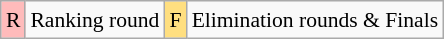<table class="wikitable" style="margin:0.5em auto; font-size:90%; line-height:1.25em;">
<tr>
<td bgcolor="#FFBBBB" align=center>R</td>
<td>Ranking round</td>
<td bgcolor="#FFDF80" align=center>F</td>
<td>Elimination rounds & Finals</td>
</tr>
</table>
